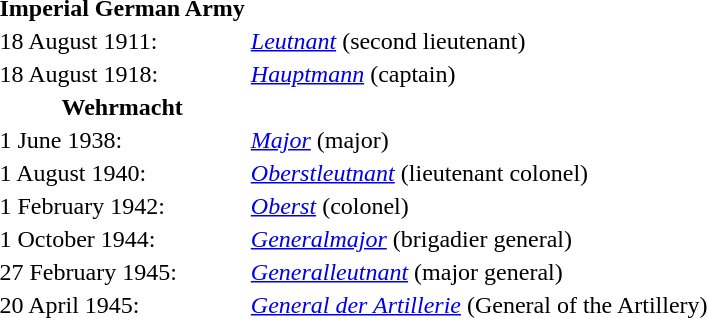<table>
<tr>
<th>Imperial German Army</th>
</tr>
<tr>
<td>18 August 1911:</td>
<td><em><a href='#'>Leutnant</a></em> (second lieutenant)</td>
</tr>
<tr>
<td>18 August 1918:</td>
<td><em><a href='#'>Hauptmann</a></em> (captain)</td>
</tr>
<tr>
<th>Wehrmacht</th>
</tr>
<tr>
<td>1 June 1938:</td>
<td><em><a href='#'>Major</a></em> (major)</td>
</tr>
<tr>
<td>1 August 1940:</td>
<td><em><a href='#'>Oberstleutnant</a></em> (lieutenant colonel)</td>
</tr>
<tr>
<td>1 February 1942:</td>
<td><em><a href='#'>Oberst</a></em> (colonel)</td>
</tr>
<tr>
<td>1 October 1944:</td>
<td><em><a href='#'>Generalmajor</a></em> (brigadier general)</td>
</tr>
<tr>
<td>27 February 1945:</td>
<td><em><a href='#'>Generalleutnant</a></em> (major general)</td>
</tr>
<tr>
<td>20 April 1945:</td>
<td><em><a href='#'>General der Artillerie</a></em> (General of the Artillery)</td>
</tr>
</table>
